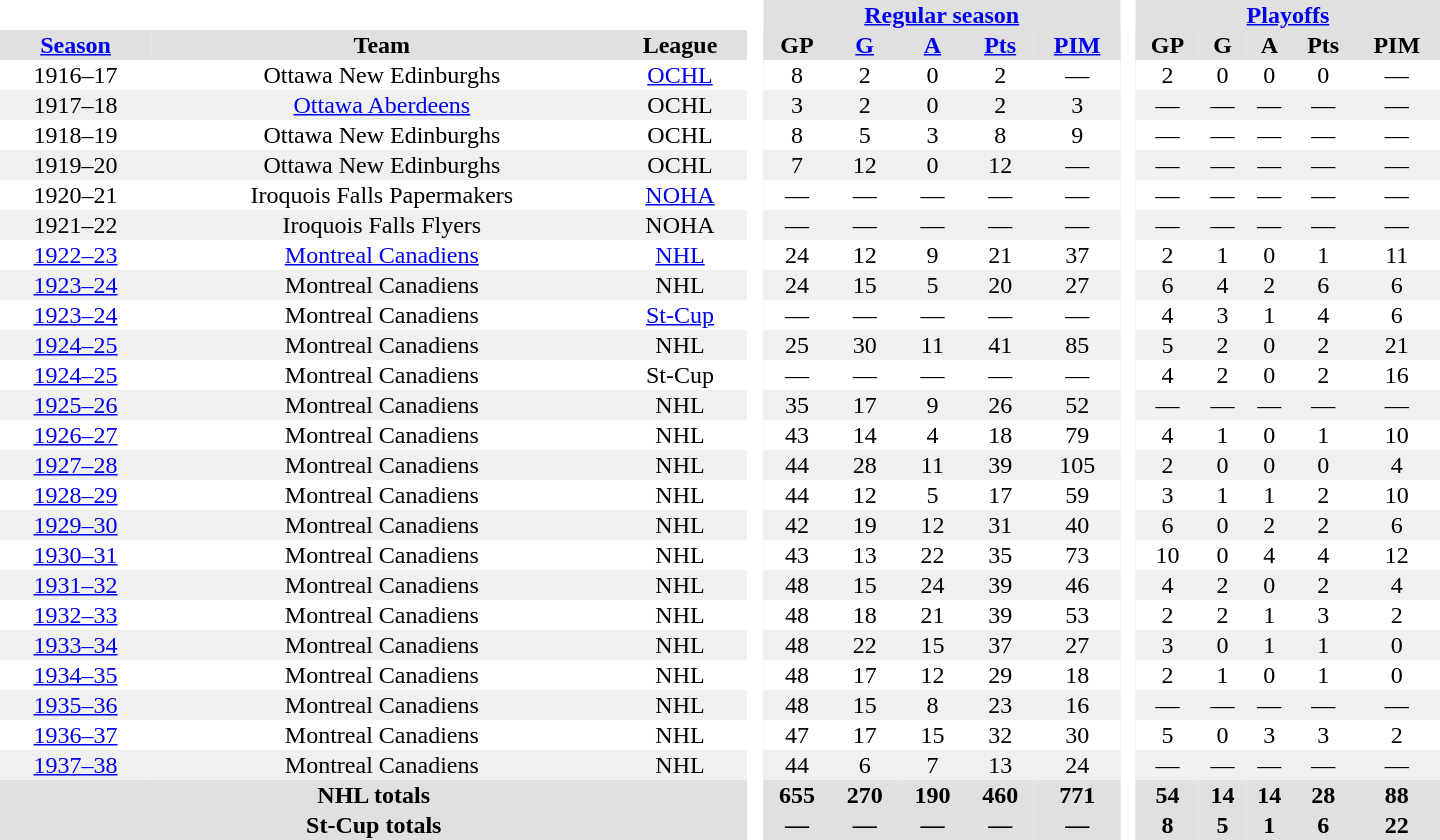<table border="0" cellpadding="1" cellspacing="0" style="text-align:center; width:60em">
<tr bgcolor="#e0e0e0">
<th colspan="3" bgcolor="#ffffff"> </th>
<th rowspan="99" bgcolor="#ffffff"> </th>
<th colspan="5"><a href='#'>Regular season</a></th>
<th rowspan="99" bgcolor="#ffffff"> </th>
<th colspan="5"><a href='#'>Playoffs</a></th>
</tr>
<tr bgcolor="#e0e0e0">
<th><a href='#'>Season</a></th>
<th>Team</th>
<th>League</th>
<th>GP</th>
<th><a href='#'>G</a></th>
<th><a href='#'>A</a></th>
<th><a href='#'>Pts</a></th>
<th><a href='#'>PIM</a></th>
<th>GP</th>
<th>G</th>
<th>A</th>
<th>Pts</th>
<th>PIM</th>
</tr>
<tr align="center">
<td>1916–17</td>
<td>Ottawa New Edinburghs</td>
<td><a href='#'>OCHL</a></td>
<td>8</td>
<td>2</td>
<td>0</td>
<td>2</td>
<td>—</td>
<td>2</td>
<td>0</td>
<td>0</td>
<td>0</td>
<td>—</td>
</tr>
<tr align="center" bgcolor="#f0f0f0">
<td>1917–18</td>
<td><a href='#'>Ottawa Aberdeens</a></td>
<td>OCHL</td>
<td>3</td>
<td>2</td>
<td>0</td>
<td>2</td>
<td>3</td>
<td>—</td>
<td>—</td>
<td>—</td>
<td>—</td>
<td>—</td>
</tr>
<tr align="center">
<td>1918–19</td>
<td>Ottawa New Edinburghs</td>
<td>OCHL</td>
<td>8</td>
<td>5</td>
<td>3</td>
<td>8</td>
<td>9</td>
<td>—</td>
<td>—</td>
<td>—</td>
<td>—</td>
<td>—</td>
</tr>
<tr align="center" bgcolor="#f0f0f0">
<td>1919–20</td>
<td>Ottawa New Edinburghs</td>
<td>OCHL</td>
<td>7</td>
<td>12</td>
<td>0</td>
<td>12</td>
<td>—</td>
<td>—</td>
<td>—</td>
<td>—</td>
<td>—</td>
<td>—</td>
</tr>
<tr align="center">
<td>1920–21</td>
<td>Iroquois Falls Papermakers</td>
<td><a href='#'>NOHA</a></td>
<td>—</td>
<td>—</td>
<td>—</td>
<td>—</td>
<td>—</td>
<td>—</td>
<td>—</td>
<td>—</td>
<td>—</td>
<td>—</td>
</tr>
<tr align="center" bgcolor="#f0f0f0">
<td>1921–22</td>
<td>Iroquois Falls Flyers</td>
<td>NOHA</td>
<td>—</td>
<td>—</td>
<td>—</td>
<td>—</td>
<td>—</td>
<td>—</td>
<td>—</td>
<td>—</td>
<td>—</td>
<td>—</td>
</tr>
<tr align="center">
<td><a href='#'>1922–23</a></td>
<td><a href='#'>Montreal Canadiens</a></td>
<td><a href='#'>NHL</a></td>
<td>24</td>
<td>12</td>
<td>9</td>
<td>21</td>
<td>37</td>
<td>2</td>
<td>1</td>
<td>0</td>
<td>1</td>
<td>11</td>
</tr>
<tr align="center" bgcolor="#f0f0f0">
<td><a href='#'>1923–24</a></td>
<td>Montreal Canadiens</td>
<td>NHL</td>
<td>24</td>
<td>15</td>
<td>5</td>
<td>20</td>
<td>27</td>
<td>6</td>
<td>4</td>
<td>2</td>
<td>6</td>
<td>6</td>
</tr>
<tr align="center">
<td><a href='#'>1923–24</a></td>
<td>Montreal Canadiens</td>
<td><a href='#'>St-Cup</a></td>
<td>—</td>
<td>—</td>
<td>—</td>
<td>—</td>
<td>—</td>
<td>4</td>
<td>3</td>
<td>1</td>
<td>4</td>
<td>6</td>
</tr>
<tr align="center" bgcolor="#f0f0f0">
<td><a href='#'>1924–25</a></td>
<td>Montreal Canadiens</td>
<td>NHL</td>
<td>25</td>
<td>30</td>
<td>11</td>
<td>41</td>
<td>85</td>
<td>5</td>
<td>2</td>
<td>0</td>
<td>2</td>
<td>21</td>
</tr>
<tr align="center">
<td><a href='#'>1924–25</a></td>
<td>Montreal Canadiens</td>
<td>St-Cup</td>
<td>—</td>
<td>—</td>
<td>—</td>
<td>—</td>
<td>—</td>
<td>4</td>
<td>2</td>
<td>0</td>
<td>2</td>
<td>16</td>
</tr>
<tr align="center" bgcolor="#f0f0f0">
<td><a href='#'>1925–26</a></td>
<td>Montreal Canadiens</td>
<td>NHL</td>
<td>35</td>
<td>17</td>
<td>9</td>
<td>26</td>
<td>52</td>
<td>—</td>
<td>—</td>
<td>—</td>
<td>—</td>
<td>—</td>
</tr>
<tr align="center">
<td><a href='#'>1926–27</a></td>
<td>Montreal Canadiens</td>
<td>NHL</td>
<td>43</td>
<td>14</td>
<td>4</td>
<td>18</td>
<td>79</td>
<td>4</td>
<td>1</td>
<td>0</td>
<td>1</td>
<td>10</td>
</tr>
<tr align="center" bgcolor="#f0f0f0">
<td><a href='#'>1927–28</a></td>
<td>Montreal Canadiens</td>
<td>NHL</td>
<td>44</td>
<td>28</td>
<td>11</td>
<td>39</td>
<td>105</td>
<td>2</td>
<td>0</td>
<td>0</td>
<td>0</td>
<td>4</td>
</tr>
<tr align="center">
<td><a href='#'>1928–29</a></td>
<td>Montreal Canadiens</td>
<td>NHL</td>
<td>44</td>
<td>12</td>
<td>5</td>
<td>17</td>
<td>59</td>
<td>3</td>
<td>1</td>
<td>1</td>
<td>2</td>
<td>10</td>
</tr>
<tr align="center" bgcolor="#f0f0f0">
<td><a href='#'>1929–30</a></td>
<td>Montreal Canadiens</td>
<td>NHL</td>
<td>42</td>
<td>19</td>
<td>12</td>
<td>31</td>
<td>40</td>
<td>6</td>
<td>0</td>
<td>2</td>
<td>2</td>
<td>6</td>
</tr>
<tr align="center">
<td><a href='#'>1930–31</a></td>
<td>Montreal Canadiens</td>
<td>NHL</td>
<td>43</td>
<td>13</td>
<td>22</td>
<td>35</td>
<td>73</td>
<td>10</td>
<td>0</td>
<td>4</td>
<td>4</td>
<td>12</td>
</tr>
<tr align="center" bgcolor="#f0f0f0">
<td><a href='#'>1931–32</a></td>
<td>Montreal Canadiens</td>
<td>NHL</td>
<td>48</td>
<td>15</td>
<td>24</td>
<td>39</td>
<td>46</td>
<td>4</td>
<td>2</td>
<td>0</td>
<td>2</td>
<td>4</td>
</tr>
<tr align="center">
<td><a href='#'>1932–33</a></td>
<td>Montreal Canadiens</td>
<td>NHL</td>
<td>48</td>
<td>18</td>
<td>21</td>
<td>39</td>
<td>53</td>
<td>2</td>
<td>2</td>
<td>1</td>
<td>3</td>
<td>2</td>
</tr>
<tr align="center" bgcolor="#f0f0f0">
<td><a href='#'>1933–34</a></td>
<td>Montreal Canadiens</td>
<td>NHL</td>
<td>48</td>
<td>22</td>
<td>15</td>
<td>37</td>
<td>27</td>
<td>3</td>
<td>0</td>
<td>1</td>
<td>1</td>
<td>0</td>
</tr>
<tr align="center">
<td><a href='#'>1934–35</a></td>
<td>Montreal Canadiens</td>
<td>NHL</td>
<td>48</td>
<td>17</td>
<td>12</td>
<td>29</td>
<td>18</td>
<td>2</td>
<td>1</td>
<td>0</td>
<td>1</td>
<td>0</td>
</tr>
<tr align="center" bgcolor="#f0f0f0">
<td><a href='#'>1935–36</a></td>
<td>Montreal Canadiens</td>
<td>NHL</td>
<td>48</td>
<td>15</td>
<td>8</td>
<td>23</td>
<td>16</td>
<td>—</td>
<td>—</td>
<td>—</td>
<td>—</td>
<td>—</td>
</tr>
<tr align="center">
<td><a href='#'>1936–37</a></td>
<td>Montreal Canadiens</td>
<td>NHL</td>
<td>47</td>
<td>17</td>
<td>15</td>
<td>32</td>
<td>30</td>
<td>5</td>
<td>0</td>
<td>3</td>
<td>3</td>
<td>2</td>
</tr>
<tr align="center" bgcolor="#f0f0f0">
<td><a href='#'>1937–38</a></td>
<td>Montreal Canadiens</td>
<td>NHL</td>
<td>44</td>
<td>6</td>
<td>7</td>
<td>13</td>
<td>24</td>
<td>—</td>
<td>—</td>
<td>—</td>
<td>—</td>
<td>—</td>
</tr>
<tr align="center" bgcolor="#e0e0e0">
<th colspan="3">NHL totals</th>
<th>655</th>
<th>270</th>
<th>190</th>
<th>460</th>
<th>771</th>
<th>54</th>
<th>14</th>
<th>14</th>
<th>28</th>
<th>88</th>
</tr>
<tr align="center" bgcolor="#e0e0e0">
<th colspan="3">St-Cup totals</th>
<th>—</th>
<th>—</th>
<th>—</th>
<th>—</th>
<th>—</th>
<th>8</th>
<th>5</th>
<th>1</th>
<th>6</th>
<th>22</th>
</tr>
</table>
